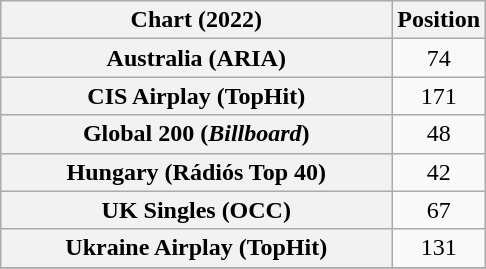<table class="wikitable sortable plainrowheaders" style="text-align:center">
<tr>
<th style="width: 190pt;">Chart (2022)</th>
<th>Position</th>
</tr>
<tr>
<th scope="row">Australia (ARIA)</th>
<td>74</td>
</tr>
<tr>
<th scope="row">CIS Airplay (TopHit)</th>
<td>171</td>
</tr>
<tr>
<th scope="row">Global 200 (<em>Billboard</em>)</th>
<td>48</td>
</tr>
<tr>
<th scope="row">Hungary (Rádiós Top 40)</th>
<td>42</td>
</tr>
<tr>
<th scope="row">UK Singles (OCC)</th>
<td>67</td>
</tr>
<tr>
<th scope="row">Ukraine Airplay (TopHit)</th>
<td>131</td>
</tr>
<tr>
</tr>
</table>
